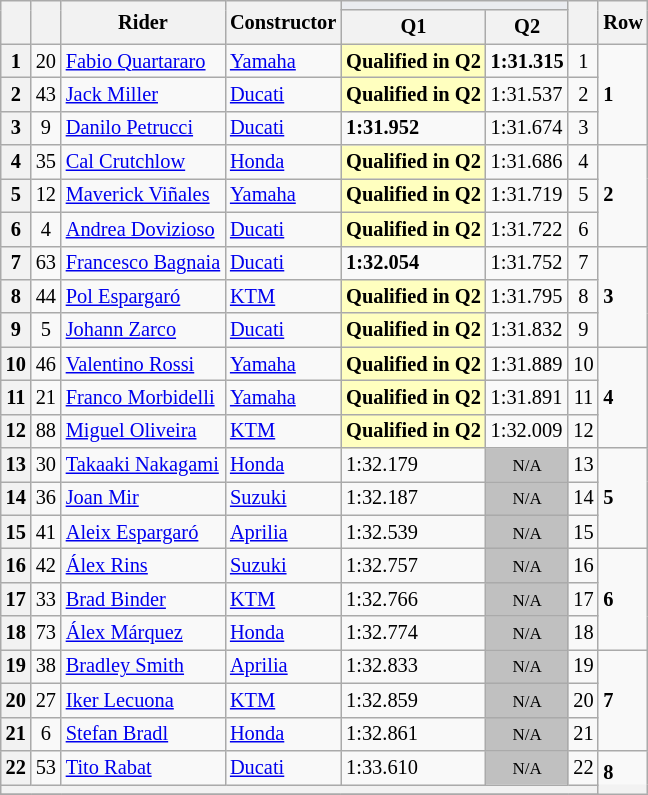<table class="wikitable sortable" style="font-size: 85%;">
<tr>
<th rowspan="2"></th>
<th rowspan="2"></th>
<th rowspan="2">Rider</th>
<th rowspan="2">Constructor</th>
<th colspan="2" style="background:#eaecf0; text-align:center;"></th>
<th rowspan="2"></th>
<th rowspan="2">Row</th>
</tr>
<tr>
<th scope="col">Q1</th>
<th scope="col">Q2</th>
</tr>
<tr>
<th scope="row">1</th>
<td align="center">20</td>
<td> <a href='#'>Fabio Quartararo</a></td>
<td><a href='#'>Yamaha</a></td>
<td style="background:#ffffbf;"><strong>Qualified in Q2</strong></td>
<td><strong>1:31.315</strong></td>
<td align="center">1</td>
<td rowspan="3"><strong>1</strong></td>
</tr>
<tr>
<th scope="row">2</th>
<td align="center">43</td>
<td> <a href='#'>Jack Miller</a></td>
<td><a href='#'>Ducati</a></td>
<td style="background:#ffffbf;"><strong>Qualified in Q2</strong></td>
<td>1:31.537</td>
<td align="center">2</td>
</tr>
<tr>
<th scope="row">3</th>
<td align="center">9</td>
<td> <a href='#'>Danilo Petrucci</a></td>
<td><a href='#'>Ducati</a></td>
<td><strong>1:31.952</strong></td>
<td>1:31.674</td>
<td align="center">3</td>
</tr>
<tr>
<th scope="row">4</th>
<td align="center">35</td>
<td> <a href='#'>Cal Crutchlow</a></td>
<td><a href='#'>Honda</a></td>
<td style="background:#ffffbf;"><strong>Qualified in Q2</strong></td>
<td>1:31.686</td>
<td align="center">4</td>
<td rowspan="3"><strong>2</strong></td>
</tr>
<tr>
<th scope="row">5</th>
<td align="center">12</td>
<td> <a href='#'>Maverick Viñales</a></td>
<td><a href='#'>Yamaha</a></td>
<td style="background:#ffffbf;"><strong>Qualified in Q2</strong></td>
<td>1:31.719</td>
<td align="center">5</td>
</tr>
<tr>
<th scope="row">6</th>
<td align="center">4</td>
<td> <a href='#'>Andrea Dovizioso</a></td>
<td><a href='#'>Ducati</a></td>
<td style="background:#ffffbf;"><strong>Qualified in Q2</strong></td>
<td>1:31.722</td>
<td align="center">6</td>
</tr>
<tr>
<th scope="row">7</th>
<td align="center">63</td>
<td> <a href='#'>Francesco Bagnaia</a></td>
<td><a href='#'>Ducati</a></td>
<td><strong>1:32.054</strong></td>
<td>1:31.752</td>
<td align="center">7</td>
<td rowspan="3"><strong>3</strong></td>
</tr>
<tr>
<th scope="row">8</th>
<td align="center">44</td>
<td> <a href='#'>Pol Espargaró</a></td>
<td><a href='#'>KTM</a></td>
<td style="background:#ffffbf;"><strong>Qualified in Q2</strong></td>
<td>1:31.795</td>
<td align="center">8</td>
</tr>
<tr>
<th scope="row">9</th>
<td align="center">5</td>
<td> <a href='#'>Johann Zarco</a></td>
<td><a href='#'>Ducati</a></td>
<td style="background:#ffffbf;"><strong>Qualified in Q2</strong></td>
<td>1:31.832</td>
<td align="center">9</td>
</tr>
<tr>
<th scope="row">10</th>
<td align="center">46</td>
<td> <a href='#'>Valentino Rossi</a></td>
<td><a href='#'>Yamaha</a></td>
<td style="background:#ffffbf;"><strong>Qualified in Q2</strong></td>
<td>1:31.889</td>
<td align="center">10</td>
<td rowspan="3"><strong>4</strong></td>
</tr>
<tr>
<th scope="row">11</th>
<td align="center">21</td>
<td> <a href='#'>Franco Morbidelli</a></td>
<td><a href='#'>Yamaha</a></td>
<td style="background:#ffffbf;"><strong>Qualified in Q2</strong></td>
<td>1:31.891</td>
<td align="center">11</td>
</tr>
<tr>
<th scope="row">12</th>
<td align="center">88</td>
<td> <a href='#'>Miguel Oliveira</a></td>
<td><a href='#'>KTM</a></td>
<td style="background:#ffffbf;"><strong>Qualified in Q2</strong></td>
<td>1:32.009</td>
<td align="center">12</td>
</tr>
<tr>
<th scope="row">13</th>
<td align="center">30</td>
<td> <a href='#'>Takaaki Nakagami</a></td>
<td><a href='#'>Honda</a></td>
<td>1:32.179</td>
<td style="background: silver" align="center" data-sort-value="13"><small>N/A</small></td>
<td align="center">13</td>
<td rowspan="3"><strong>5</strong></td>
</tr>
<tr>
<th scope="row">14</th>
<td align="center">36</td>
<td> <a href='#'>Joan Mir</a></td>
<td><a href='#'>Suzuki</a></td>
<td>1:32.187</td>
<td style="background: silver" align="center" data-sort-value="13"><small>N/A</small></td>
<td align="center">14</td>
</tr>
<tr>
<th scope="row">15</th>
<td align="center">41</td>
<td> <a href='#'>Aleix Espargaró</a></td>
<td><a href='#'>Aprilia</a></td>
<td>1:32.539</td>
<td style="background: silver" align="center" data-sort-value="13"><small>N/A</small></td>
<td align="center">15</td>
</tr>
<tr>
<th scope="row">16</th>
<td align="center">42</td>
<td> <a href='#'>Álex Rins</a></td>
<td><a href='#'>Suzuki</a></td>
<td>1:32.757</td>
<td style="background: silver" align="center" data-sort-value="13"><small>N/A</small></td>
<td align="center">16</td>
<td rowspan="3"><strong>6</strong></td>
</tr>
<tr>
<th scope="row">17</th>
<td align="center">33</td>
<td> <a href='#'>Brad Binder</a></td>
<td><a href='#'>KTM</a></td>
<td>1:32.766</td>
<td style="background: silver" align="center" data-sort-value="13"><small>N/A</small></td>
<td align="center">17</td>
</tr>
<tr>
<th scope="row">18</th>
<td align="center">73</td>
<td> <a href='#'>Álex Márquez</a></td>
<td><a href='#'>Honda</a></td>
<td>1:32.774</td>
<td style="background: silver" align="center" data-sort-value="13"><small>N/A</small></td>
<td align="center">18</td>
</tr>
<tr>
<th scope="row">19</th>
<td align="center">38</td>
<td> <a href='#'>Bradley Smith</a></td>
<td><a href='#'>Aprilia</a></td>
<td>1:32.833</td>
<td style="background: silver" align="center" data-sort-value="13"><small>N/A</small></td>
<td align="center">19</td>
<td rowspan="3"><strong>7</strong></td>
</tr>
<tr>
<th scope="row">20</th>
<td align="center">27</td>
<td> <a href='#'>Iker Lecuona</a></td>
<td><a href='#'>KTM</a></td>
<td>1:32.859</td>
<td style="background: silver" align="center" data-sort-value="13"><small>N/A</small></td>
<td align="center">20</td>
</tr>
<tr>
<th scope="row">21</th>
<td align="center">6</td>
<td> <a href='#'>Stefan Bradl</a></td>
<td><a href='#'>Honda</a></td>
<td>1:32.861</td>
<td style="background: silver" align="center" data-sort-value="13"><small>N/A</small></td>
<td align="center">21</td>
</tr>
<tr>
<th scope="row">22</th>
<td align="center">53</td>
<td> <a href='#'>Tito Rabat</a></td>
<td><a href='#'>Ducati</a></td>
<td>1:33.610</td>
<td style="background: silver" align="center" data-sort-value="13"><small>N/A</small></td>
<td align="center">22</td>
<td rowspan="3"><strong>8</strong></td>
</tr>
<tr>
<th colspan=9></th>
</tr>
<tr>
</tr>
</table>
